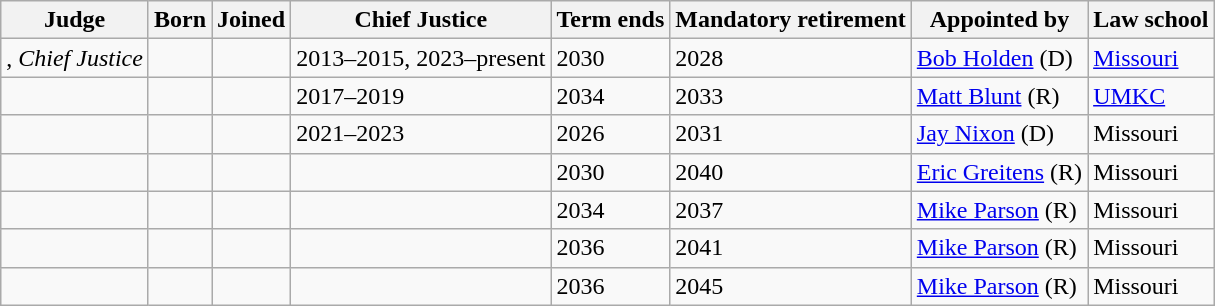<table class="wikitable sortable">
<tr style="vertical-align:top;">
<th>Judge</th>
<th>Born</th>
<th>Joined</th>
<th>Chief Justice</th>
<th>Term ends</th>
<th>Mandatory retirement</th>
<th>Appointed by</th>
<th>Law school</th>
</tr>
<tr style="vertical-align:top;">
<td>, <em>Chief Justice</em></td>
<td></td>
<td></td>
<td>2013–2015, 2023–present</td>
<td>2030</td>
<td>2028</td>
<td><a href='#'>Bob Holden</a> (D)</td>
<td><a href='#'>Missouri</a></td>
</tr>
<tr style="vertical-align:top;">
<td></td>
<td></td>
<td></td>
<td>2017–2019</td>
<td>2034</td>
<td>2033</td>
<td><a href='#'>Matt Blunt</a> (R)</td>
<td><a href='#'>UMKC</a></td>
</tr>
<tr style="vertical-align:top;">
<td></td>
<td></td>
<td></td>
<td>2021–2023</td>
<td>2026</td>
<td>2031</td>
<td><a href='#'>Jay Nixon</a> (D)</td>
<td>Missouri</td>
</tr>
<tr style="vertical-align:top;">
<td></td>
<td></td>
<td></td>
<td align="center"></td>
<td>2030</td>
<td>2040</td>
<td><a href='#'>Eric Greitens</a> (R)</td>
<td>Missouri</td>
</tr>
<tr style="vertical-align:top;">
<td></td>
<td></td>
<td></td>
<td align="center"></td>
<td>2034</td>
<td>2037</td>
<td><a href='#'>Mike Parson</a> (R)</td>
<td>Missouri</td>
</tr>
<tr style="vertical-align:top;">
<td></td>
<td></td>
<td></td>
<td align="center"></td>
<td>2036</td>
<td>2041</td>
<td><a href='#'>Mike Parson</a> (R)</td>
<td>Missouri</td>
</tr>
<tr style="vertical-align:top;">
<td></td>
<td></td>
<td></td>
<td align="center"></td>
<td>2036</td>
<td>2045</td>
<td><a href='#'>Mike Parson</a> (R)</td>
<td>Missouri</td>
</tr>
</table>
